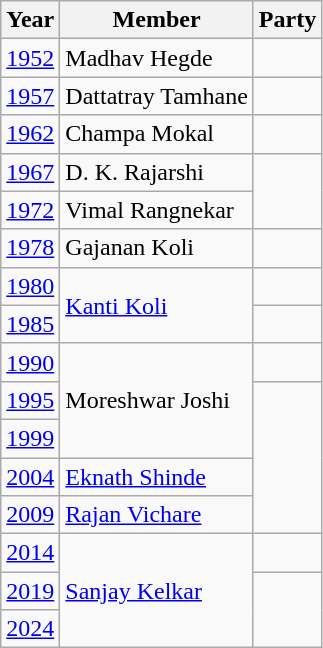<table class="wikitable">
<tr>
<th>Year</th>
<th>Member</th>
<th colspan="2">Party</th>
</tr>
<tr>
<td><a href='#'>1952</a></td>
<td>Madhav Hegde</td>
<td></td>
</tr>
<tr>
<td><a href='#'>1957</a></td>
<td>Dattatray Tamhane</td>
<td></td>
</tr>
<tr>
<td><a href='#'>1962</a></td>
<td>Champa Mokal</td>
<td></td>
</tr>
<tr>
<td><a href='#'>1967</a></td>
<td>D. K. Rajarshi</td>
</tr>
<tr>
<td><a href='#'>1972</a></td>
<td>Vimal Rangnekar</td>
</tr>
<tr>
<td><a href='#'>1978</a></td>
<td>Gajanan Koli</td>
<td></td>
</tr>
<tr>
<td><a href='#'>1980</a></td>
<td rowspan="2"><a href='#'>Kanti Koli</a></td>
<td></td>
</tr>
<tr>
<td><a href='#'>1985</a></td>
<td></td>
</tr>
<tr>
<td><a href='#'>1990</a></td>
<td rowspan="3">Moreshwar Joshi</td>
<td></td>
</tr>
<tr>
<td><a href='#'>1995</a></td>
</tr>
<tr>
<td><a href='#'>1999</a></td>
</tr>
<tr>
<td><a href='#'>2004</a></td>
<td><a href='#'>Eknath Shinde</a></td>
</tr>
<tr>
<td><a href='#'>2009</a></td>
<td><a href='#'>Rajan Vichare</a></td>
</tr>
<tr>
<td><a href='#'>2014</a></td>
<td rowspan="3"><a href='#'>Sanjay Kelkar</a></td>
<td></td>
</tr>
<tr>
<td><a href='#'>2019</a></td>
</tr>
<tr>
<td><a href='#'>2024</a></td>
</tr>
</table>
